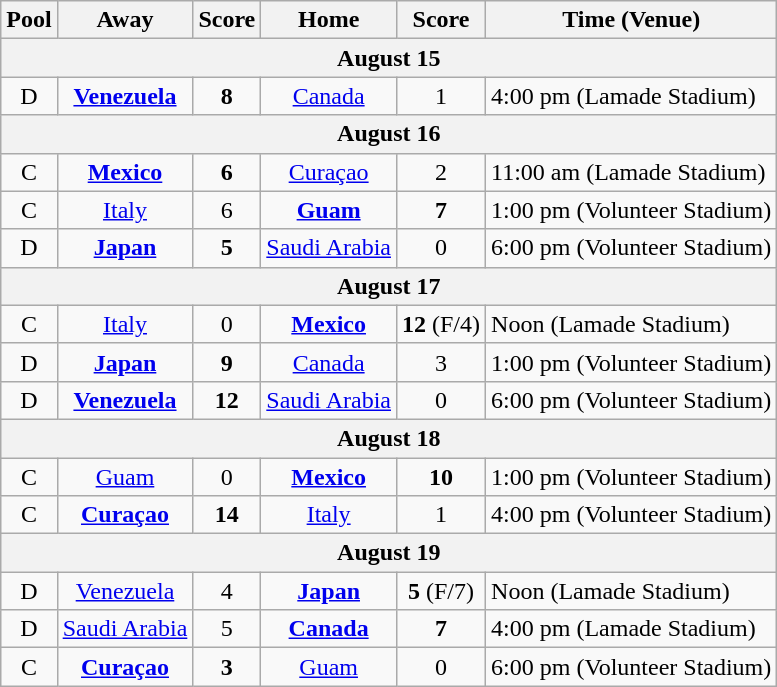<table class="wikitable">
<tr>
<th>Pool</th>
<th>Away</th>
<th>Score</th>
<th>Home</th>
<th>Score</th>
<th>Time (Venue)</th>
</tr>
<tr>
<th colspan="7">August 15</th>
</tr>
<tr>
<td align=center>D</td>
<td align=center> <strong><a href='#'>Venezuela</a></strong></td>
<td align=center><strong>8</strong></td>
<td align=center> <a href='#'>Canada</a></td>
<td align=center>1</td>
<td>4:00 pm (Lamade Stadium)</td>
</tr>
<tr>
<th colspan="7">August 16</th>
</tr>
<tr>
<td align=center>C</td>
<td align=center> <strong><a href='#'>Mexico</a></strong></td>
<td align=center><strong>6</strong></td>
<td align=center> <a href='#'>Curaçao</a></td>
<td align=center>2</td>
<td>11:00 am (Lamade Stadium)</td>
</tr>
<tr>
<td align=center>C</td>
<td align=center> <a href='#'>Italy</a></td>
<td align=center>6</td>
<td align=center> <strong><a href='#'>Guam</a></strong></td>
<td align=center><strong>7</strong></td>
<td>1:00 pm (Volunteer Stadium)</td>
</tr>
<tr>
<td align=center>D</td>
<td align=center> <strong><a href='#'>Japan</a></strong></td>
<td align=center><strong>5</strong></td>
<td align=center> <a href='#'>Saudi Arabia</a></td>
<td align=center>0</td>
<td>6:00 pm (Volunteer Stadium)</td>
</tr>
<tr>
<th colspan="7">August 17</th>
</tr>
<tr>
<td align=center>C</td>
<td align=center> <a href='#'>Italy</a></td>
<td align=center>0</td>
<td align=center> <strong><a href='#'>Mexico</a></strong></td>
<td align=center><strong>12</strong> (F/4)</td>
<td>Noon (Lamade Stadium)</td>
</tr>
<tr>
<td align=center>D</td>
<td align=center> <strong><a href='#'>Japan</a></strong></td>
<td align=center><strong>9</strong></td>
<td align=center> <a href='#'>Canada</a></td>
<td align=center>3</td>
<td>1:00 pm (Volunteer Stadium)</td>
</tr>
<tr>
<td align=center>D</td>
<td align=center> <strong><a href='#'>Venezuela</a></strong></td>
<td align=center><strong>12</strong></td>
<td align=center> <a href='#'>Saudi Arabia</a></td>
<td align=center>0</td>
<td>6:00 pm (Volunteer Stadium)</td>
</tr>
<tr>
<th colspan="7">August 18</th>
</tr>
<tr>
<td align=center>C</td>
<td align=center> <a href='#'>Guam</a></td>
<td align=center>0</td>
<td align=center> <strong><a href='#'>Mexico</a></strong></td>
<td align=center><strong>10</strong></td>
<td>1:00 pm (Volunteer Stadium)</td>
</tr>
<tr>
<td align=center>C</td>
<td align=center><strong> <a href='#'>Curaçao</a></strong></td>
<td align=center><strong>14</strong></td>
<td align=center> <a href='#'>Italy</a></td>
<td align=center>1</td>
<td>4:00 pm (Volunteer Stadium)</td>
</tr>
<tr>
<th colspan="7">August 19</th>
</tr>
<tr>
<td align=center>D</td>
<td align=center> <a href='#'>Venezuela</a></td>
<td align=center>4</td>
<td align=center><strong> <a href='#'>Japan</a></strong></td>
<td align=center><strong>5</strong> (F/7)</td>
<td>Noon (Lamade Stadium)</td>
</tr>
<tr>
<td align=center>D</td>
<td align=center> <a href='#'>Saudi Arabia</a></td>
<td align=center>5</td>
<td align=center> <strong><a href='#'>Canada</a></strong></td>
<td align=center><strong>7</strong></td>
<td>4:00 pm (Lamade Stadium)</td>
</tr>
<tr>
<td align=center>C</td>
<td align=center> <strong><a href='#'>Curaçao</a></strong></td>
<td align=center><strong>3</strong></td>
<td align=center> <a href='#'>Guam</a></td>
<td align=center>0</td>
<td>6:00 pm (Volunteer Stadium)</td>
</tr>
</table>
